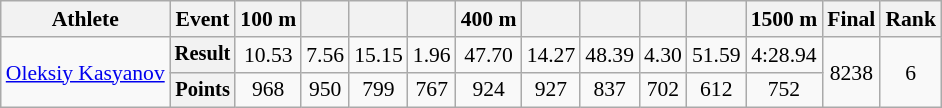<table class="wikitable" style="font-size:90%">
<tr>
<th>Athlete</th>
<th>Event</th>
<th>100 m</th>
<th></th>
<th></th>
<th></th>
<th>400 m</th>
<th></th>
<th></th>
<th></th>
<th></th>
<th>1500 m</th>
<th>Final</th>
<th>Rank</th>
</tr>
<tr align=center>
<td rowspan=2 align=left><a href='#'>Oleksiy Kasyanov</a></td>
<th style="font-size:95%">Result</th>
<td>10.53</td>
<td>7.56</td>
<td>15.15</td>
<td>1.96</td>
<td>47.70</td>
<td>14.27</td>
<td>48.39</td>
<td>4.30</td>
<td>51.59</td>
<td>4:28.94</td>
<td rowspan=2>8238</td>
<td rowspan=2>6</td>
</tr>
<tr align=center>
<th style="font-size:95%">Points</th>
<td>968</td>
<td>950</td>
<td>799</td>
<td>767</td>
<td>924</td>
<td>927</td>
<td>837</td>
<td>702</td>
<td>612</td>
<td>752</td>
</tr>
</table>
